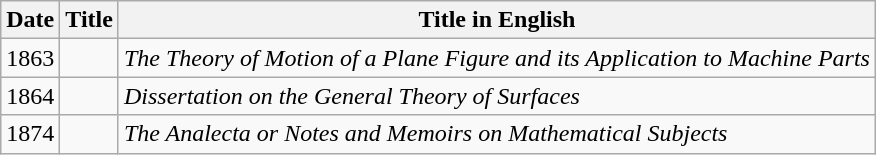<table class="wikitable">
<tr>
<th>Date</th>
<th>Title</th>
<th>Title in English</th>
</tr>
<tr>
<td>1863</td>
<td></td>
<td><em>The Theory of Motion of a Plane Figure and its Application to Machine Parts</em></td>
</tr>
<tr>
<td>1864</td>
<td></td>
<td><em>Dissertation on the General Theory of Surfaces</em></td>
</tr>
<tr>
<td>1874</td>
<td></td>
<td><em>The Analecta or Notes and Memoirs on Mathematical Subjects</em></td>
</tr>
</table>
